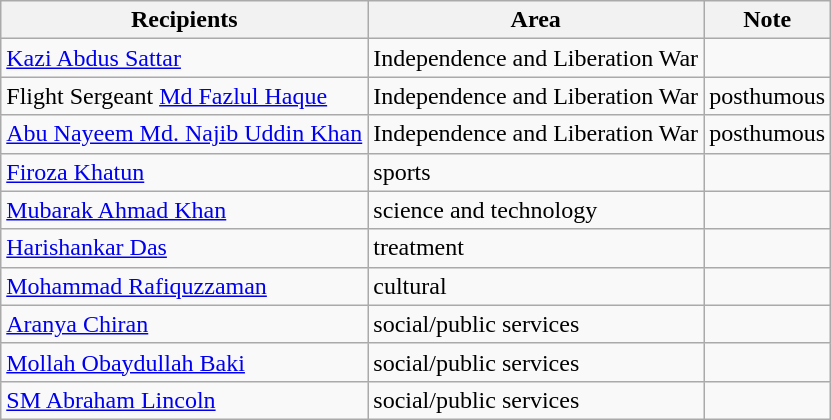<table class="wikitable">
<tr>
<th>Recipients</th>
<th>Area</th>
<th>Note</th>
</tr>
<tr>
<td><a href='#'>Kazi Abdus Sattar</a></td>
<td>Independence and Liberation War</td>
<td></td>
</tr>
<tr>
<td>Flight Sergeant <a href='#'>Md Fazlul Haque</a></td>
<td>Independence and Liberation War</td>
<td>posthumous</td>
</tr>
<tr>
<td><a href='#'>Abu Nayeem Md. Najib Uddin Khan</a></td>
<td>Independence and Liberation War</td>
<td>posthumous</td>
</tr>
<tr>
<td><a href='#'>Firoza Khatun</a></td>
<td>sports</td>
<td></td>
</tr>
<tr>
<td><a href='#'>Mubarak Ahmad Khan</a></td>
<td>science and technology</td>
<td></td>
</tr>
<tr>
<td><a href='#'>Harishankar Das</a></td>
<td>treatment</td>
<td></td>
</tr>
<tr>
<td><a href='#'>Mohammad Rafiquzzaman</a></td>
<td>cultural</td>
<td></td>
</tr>
<tr>
<td><a href='#'>Aranya Chiran</a></td>
<td>social/public services</td>
<td></td>
</tr>
<tr>
<td><a href='#'>Mollah Obaydullah Baki</a></td>
<td>social/public services</td>
<td></td>
</tr>
<tr>
<td><a href='#'>SM Abraham Lincoln</a></td>
<td>social/public services</td>
</tr>
</table>
